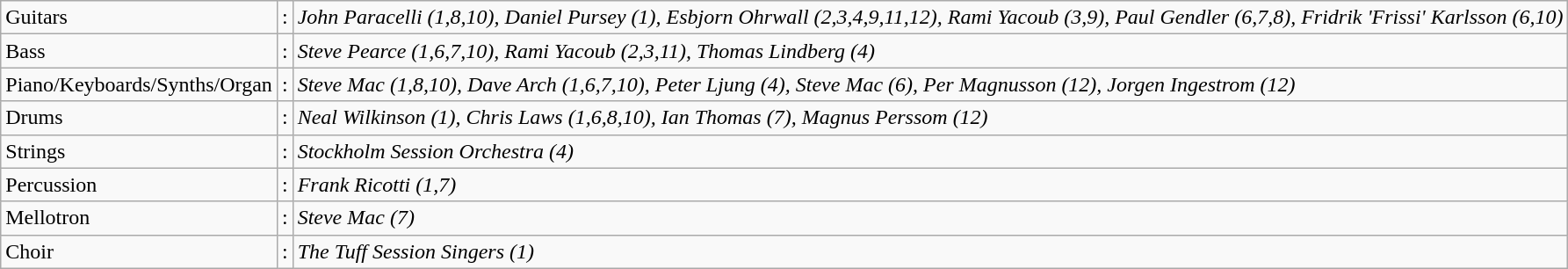<table class="wikitable"|width=100%>
<tr>
<td style="width:120px;">Guitars</td>
<td>:</td>
<td><em>John Paracelli (1,8,10), Daniel Pursey (1), Esbjorn Ohrwall (2,3,4,9,11,12), Rami Yacoub (3,9), Paul Gendler (6,7,8), Fridrik 'Frissi' Karlsson (6,10)</em></td>
</tr>
<tr>
<td style="width:120px;">Bass</td>
<td>:</td>
<td><em>Steve Pearce (1,6,7,10), Rami Yacoub (2,3,11), Thomas Lindberg (4)</em></td>
</tr>
<tr>
<td style="width:120px;">Piano/Keyboards/Synths/Organ</td>
<td>:</td>
<td><em>Steve Mac (1,8,10), Dave Arch (1,6,7,10), Peter Ljung (4), Steve Mac (6), Per Magnusson (12), Jorgen Ingestrom (12)</em></td>
</tr>
<tr>
<td style="width:120px;">Drums</td>
<td>:</td>
<td><em>Neal Wilkinson (1), Chris Laws (1,6,8,10), Ian Thomas (7), Magnus Perssom (12)</em></td>
</tr>
<tr>
<td style="width:120px;">Strings</td>
<td>:</td>
<td><em>Stockholm Session Orchestra (4)</em></td>
</tr>
<tr>
<td style="width:120px;">Percussion</td>
<td>:</td>
<td><em>Frank Ricotti (1,7)</em></td>
</tr>
<tr>
<td style="width:120px;">Mellotron</td>
<td>:</td>
<td><em>Steve Mac (7)</em></td>
</tr>
<tr>
<td style="width:120px;">Choir</td>
<td>:</td>
<td><em>The Tuff Session Singers (1)</em></td>
</tr>
</table>
